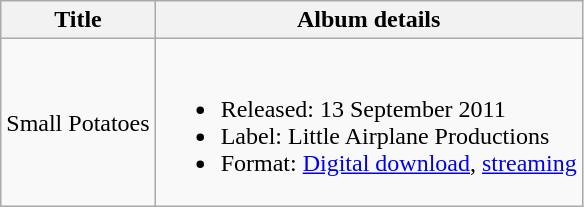<table class="wikitable plainrowheaders">
<tr>
<th>Title</th>
<th>Album details</th>
</tr>
<tr>
<td>Small Potatoes</td>
<td><br><ul><li>Released: 13 September 2011</li><li>Label: Little Airplane Productions</li><li>Format: <a href='#'>Digital download</a>, <a href='#'>streaming</a></li></ul></td>
</tr>
</table>
